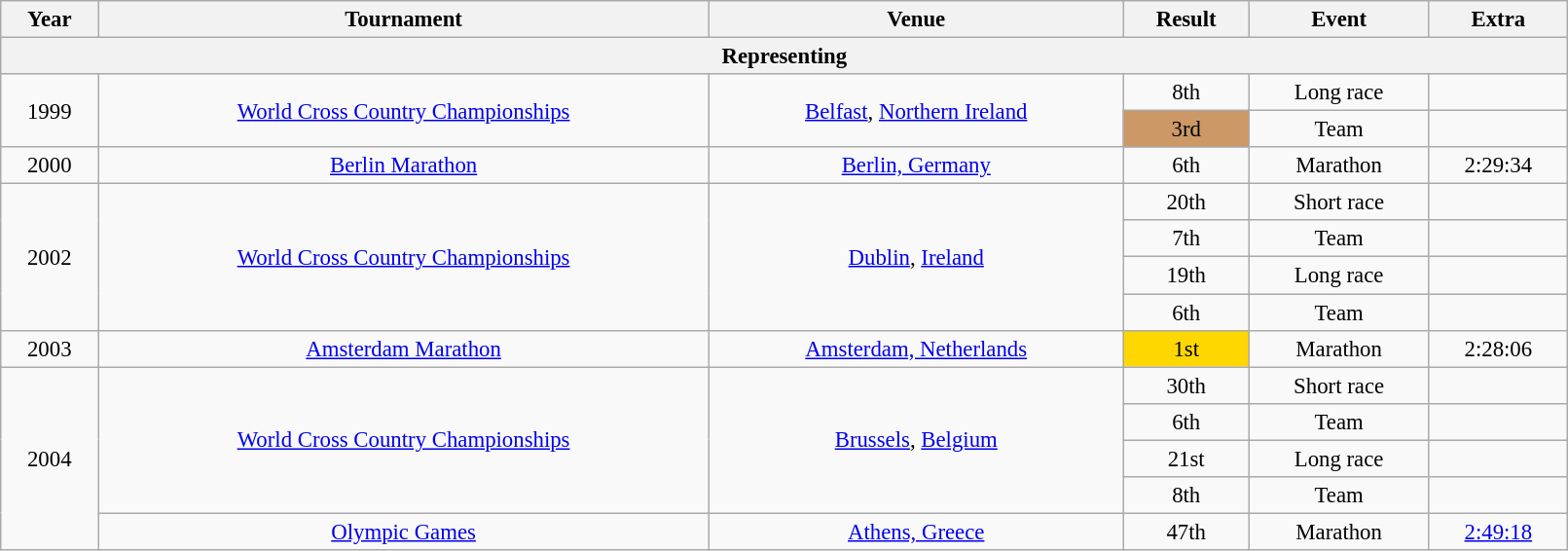<table class="wikitable" style=" text-align:center; font-size:95%;" width="85%">
<tr>
<th>Year</th>
<th>Tournament</th>
<th>Venue</th>
<th>Result</th>
<th>Event</th>
<th>Extra</th>
</tr>
<tr>
<th colspan="6">Representing </th>
</tr>
<tr>
<td rowspan=2>1999</td>
<td rowspan=2><a href='#'>World Cross Country Championships</a></td>
<td rowspan=2><a href='#'>Belfast</a>, <a href='#'>Northern Ireland</a></td>
<td align="center">8th</td>
<td>Long race</td>
<td></td>
</tr>
<tr>
<td bgcolor="cc9966" align="center">3rd</td>
<td>Team</td>
<td></td>
</tr>
<tr>
<td>2000</td>
<td><a href='#'>Berlin Marathon</a></td>
<td><a href='#'>Berlin, Germany</a></td>
<td>6th</td>
<td>Marathon</td>
<td>2:29:34</td>
</tr>
<tr>
<td rowspan=4>2002</td>
<td rowspan=4><a href='#'>World Cross Country Championships</a></td>
<td rowspan=4><a href='#'>Dublin</a>, <a href='#'>Ireland</a></td>
<td align="center">20th</td>
<td>Short race</td>
<td></td>
</tr>
<tr>
<td align="center">7th</td>
<td>Team</td>
<td></td>
</tr>
<tr>
<td align="center">19th</td>
<td>Long race</td>
<td></td>
</tr>
<tr>
<td align="center">6th</td>
<td>Team</td>
<td></td>
</tr>
<tr>
<td>2003</td>
<td><a href='#'>Amsterdam Marathon</a></td>
<td><a href='#'>Amsterdam, Netherlands</a></td>
<td bgcolor="gold">1st</td>
<td>Marathon</td>
<td>2:28:06</td>
</tr>
<tr>
<td rowspan=5>2004</td>
<td rowspan=4><a href='#'>World Cross Country Championships</a></td>
<td rowspan=4><a href='#'>Brussels</a>, <a href='#'>Belgium</a></td>
<td align="center">30th</td>
<td>Short race</td>
<td></td>
</tr>
<tr>
<td>6th</td>
<td>Team</td>
<td></td>
</tr>
<tr>
<td>21st</td>
<td>Long race</td>
<td></td>
</tr>
<tr>
<td>8th</td>
<td>Team</td>
<td></td>
</tr>
<tr>
<td><a href='#'>Olympic Games</a></td>
<td><a href='#'>Athens, Greece</a></td>
<td>47th</td>
<td>Marathon</td>
<td><a href='#'>2:49:18</a></td>
</tr>
</table>
